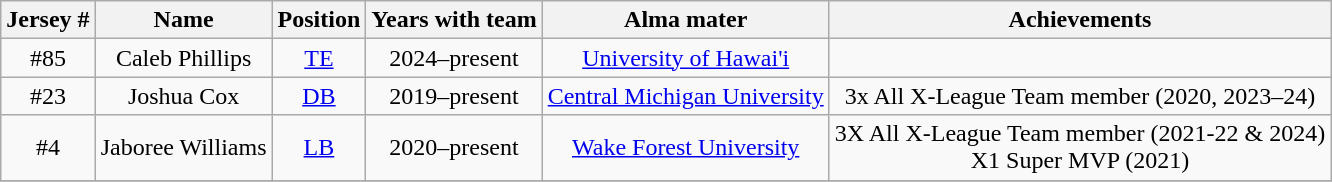<table class="wikitable" style="text-align:center">
<tr>
<th>Jersey #</th>
<th>Name</th>
<th>Position</th>
<th>Years with team</th>
<th>Alma mater</th>
<th>Achievements</th>
</tr>
<tr>
<td>#85</td>
<td>Caleb Phillips</td>
<td><a href='#'>TE</a></td>
<td>2024–present</td>
<td><a href='#'>University of Hawai'i</a></td>
<td></td>
</tr>
<tr>
<td>#23</td>
<td>Joshua Cox</td>
<td><a href='#'>DB</a></td>
<td>2019–present</td>
<td><a href='#'>Central Michigan University</a></td>
<td>3x All X-League Team member (2020, 2023–24)</td>
</tr>
<tr>
<td>#4</td>
<td>Jaboree Williams</td>
<td><a href='#'>LB</a></td>
<td>2020–present</td>
<td><a href='#'>Wake Forest University</a></td>
<td>3X All X-League Team member (2021-22 & 2024)<br>X1 Super MVP (2021)</td>
</tr>
<tr>
</tr>
</table>
